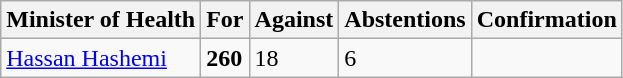<table class="wikitable">
<tr>
<th>Minister of Health</th>
<th>For</th>
<th>Against</th>
<th>Abstentions</th>
<th>Confirmation</th>
</tr>
<tr>
<td><a href='#'>Hassan Hashemi</a></td>
<td><strong>260</strong></td>
<td>18</td>
<td>6</td>
<td></td>
</tr>
</table>
